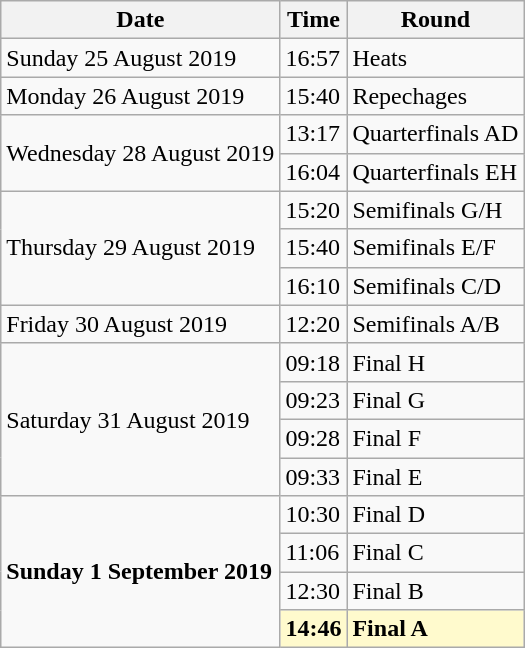<table class="wikitable">
<tr>
<th>Date</th>
<th>Time</th>
<th>Round</th>
</tr>
<tr>
<td>Sunday 25 August 2019</td>
<td>16:57</td>
<td>Heats</td>
</tr>
<tr>
<td>Monday 26 August 2019</td>
<td>15:40</td>
<td>Repechages</td>
</tr>
<tr>
<td rowspan=2>Wednesday 28 August 2019</td>
<td>13:17</td>
<td>Quarterfinals AD</td>
</tr>
<tr>
<td>16:04</td>
<td>Quarterfinals EH</td>
</tr>
<tr>
<td rowspan=3>Thursday 29 August 2019</td>
<td>15:20</td>
<td>Semifinals G/H</td>
</tr>
<tr>
<td>15:40</td>
<td>Semifinals E/F</td>
</tr>
<tr>
<td>16:10</td>
<td>Semifinals C/D</td>
</tr>
<tr>
<td>Friday 30 August 2019</td>
<td>12:20</td>
<td>Semifinals A/B</td>
</tr>
<tr>
<td rowspan=4>Saturday 31 August 2019</td>
<td>09:18</td>
<td>Final H</td>
</tr>
<tr>
<td>09:23</td>
<td>Final G</td>
</tr>
<tr>
<td>09:28</td>
<td>Final F</td>
</tr>
<tr>
<td>09:33</td>
<td>Final E</td>
</tr>
<tr>
<td rowspan=4><strong>Sunday 1 September 2019</strong></td>
<td>10:30</td>
<td>Final D</td>
</tr>
<tr>
<td>11:06</td>
<td>Final C</td>
</tr>
<tr>
<td>12:30</td>
<td>Final B</td>
</tr>
<tr>
<td style=background:lemonchiffon><strong>14:46</strong></td>
<td style=background:lemonchiffon><strong>Final A</strong></td>
</tr>
</table>
